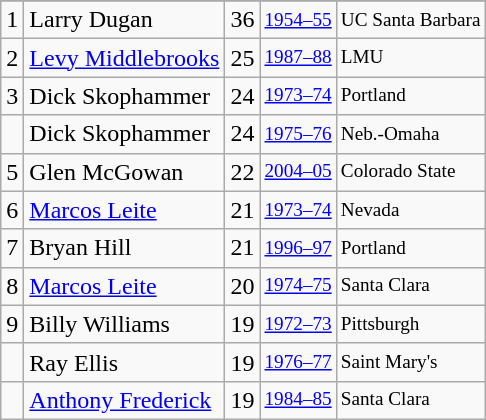<table class="wikitable">
<tr>
</tr>
<tr>
<td>1</td>
<td>Larry Dugan</td>
<td>36</td>
<td style="font-size:80%;"><a href='#'>1954–55</a></td>
<td style="font-size:80%;">UC Santa Barbara</td>
</tr>
<tr>
<td>2</td>
<td><a href='#'>Levy Middlebrooks</a></td>
<td>25</td>
<td style="font-size:80%;"><a href='#'>1987–88</a></td>
<td style="font-size:80%;">LMU</td>
</tr>
<tr>
<td>3</td>
<td>Dick Skophammer</td>
<td>24</td>
<td style="font-size:80%;"><a href='#'>1973–74</a></td>
<td style="font-size:80%;">Portland</td>
</tr>
<tr>
<td></td>
<td>Dick Skophammer</td>
<td>24</td>
<td style="font-size:80%;"><a href='#'>1975–76</a></td>
<td style="font-size:80%;">Neb.-Omaha</td>
</tr>
<tr>
<td>5</td>
<td>Glen McGowan</td>
<td>22</td>
<td style="font-size:80%;"><a href='#'>2004–05</a></td>
<td style="font-size:80%;">Colorado State</td>
</tr>
<tr>
<td>6</td>
<td><a href='#'>Marcos Leite</a></td>
<td>21</td>
<td style="font-size:80%;"><a href='#'>1973–74</a></td>
<td style="font-size:80%;">Nevada</td>
</tr>
<tr>
<td>7</td>
<td>Bryan Hill</td>
<td>21</td>
<td style="font-size:80%;"><a href='#'>1996–97</a></td>
<td style="font-size:80%;">Portland</td>
</tr>
<tr>
<td>8</td>
<td><a href='#'>Marcos Leite</a></td>
<td>20</td>
<td style="font-size:80%;"><a href='#'>1974–75</a></td>
<td style="font-size:80%;">Santa Clara</td>
</tr>
<tr>
<td>9</td>
<td>Billy Williams</td>
<td>19</td>
<td style="font-size:80%;"><a href='#'>1972–73</a></td>
<td style="font-size:80%;">Pittsburgh</td>
</tr>
<tr>
<td></td>
<td>Ray Ellis</td>
<td>19</td>
<td style="font-size:80%;"><a href='#'>1976–77</a></td>
<td style="font-size:80%;">Saint Mary's</td>
</tr>
<tr>
<td></td>
<td><a href='#'>Anthony Frederick</a></td>
<td>19</td>
<td style="font-size:80%;"><a href='#'>1984–85</a></td>
<td style="font-size:80%;">Santa Clara</td>
</tr>
</table>
